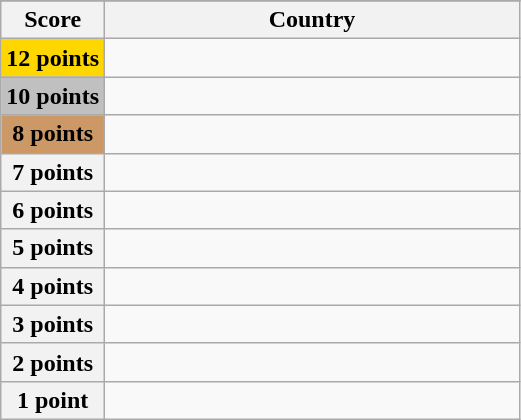<table class="wikitable">
<tr>
</tr>
<tr>
<th scope="col" width="20%">Score</th>
<th scope="col">Country</th>
</tr>
<tr>
<th scope="row" style="background:gold">12 points</th>
<td></td>
</tr>
<tr>
<th scope="row" style="background:silver">10 points</th>
<td></td>
</tr>
<tr>
<th scope="row" style="background:#CC9966">8 points</th>
<td></td>
</tr>
<tr>
<th scope="row">7 points</th>
<td></td>
</tr>
<tr>
<th scope="row">6 points</th>
<td></td>
</tr>
<tr>
<th scope="row">5 points</th>
<td></td>
</tr>
<tr>
<th scope="row">4 points</th>
<td></td>
</tr>
<tr>
<th scope="row">3 points</th>
<td></td>
</tr>
<tr>
<th scope="row">2 points</th>
<td></td>
</tr>
<tr>
<th scope="row">1 point</th>
<td></td>
</tr>
</table>
